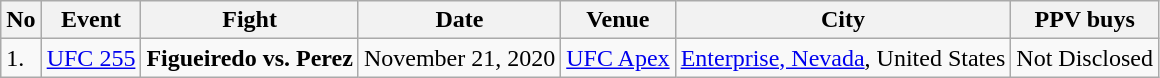<table class="wikitable">
<tr>
<th>No</th>
<th>Event</th>
<th>Fight</th>
<th>Date</th>
<th>Venue</th>
<th>City</th>
<th>PPV buys</th>
</tr>
<tr>
<td>1.</td>
<td><a href='#'>UFC 255</a></td>
<td><strong>Figueiredo vs. Perez</strong></td>
<td>November 21, 2020</td>
<td><a href='#'>UFC Apex</a></td>
<td><a href='#'>Enterprise, Nevada</a>, United States</td>
<td>Not Disclosed</td>
</tr>
</table>
